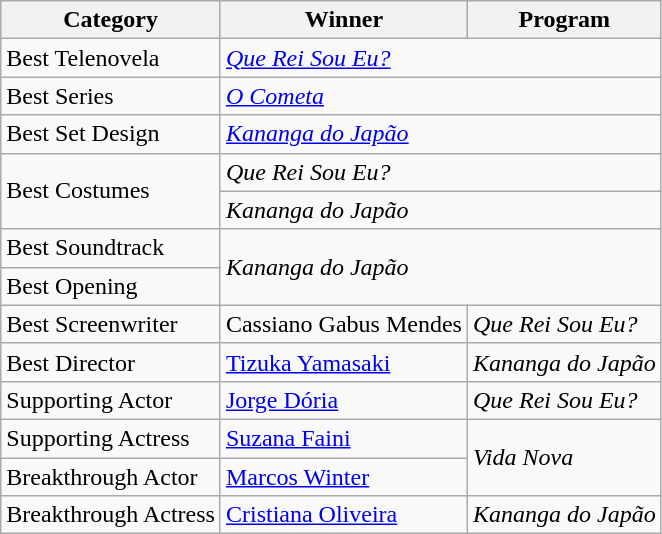<table class="wikitable">
<tr>
<th>Category</th>
<th>Winner</th>
<th>Program</th>
</tr>
<tr>
<td>Best Telenovela</td>
<td colspan="2"><em><a href='#'>Que Rei Sou Eu?</a></em></td>
</tr>
<tr>
<td>Best Series</td>
<td colspan="2"><em><a href='#'>O Cometa</a></em></td>
</tr>
<tr>
<td>Best Set Design</td>
<td colspan="2"><em><a href='#'>Kananga do Japão</a></em></td>
</tr>
<tr>
<td rowspan="2">Best Costumes</td>
<td colspan="2"><em>Que Rei Sou Eu?</em></td>
</tr>
<tr>
<td colspan="2"><em>Kananga do Japão</em></td>
</tr>
<tr>
<td>Best Soundtrack</td>
<td colspan="2" rowspan="2"><em>Kananga do Japão</em></td>
</tr>
<tr>
<td>Best Opening</td>
</tr>
<tr>
<td>Best Screenwriter</td>
<td>Cassiano Gabus Mendes</td>
<td><em>Que Rei Sou Eu?</em></td>
</tr>
<tr>
<td>Best Director</td>
<td><a href='#'>Tizuka Yamasaki</a></td>
<td><em>Kananga do Japão</em></td>
</tr>
<tr>
<td>Supporting Actor</td>
<td><a href='#'>Jorge Dória</a></td>
<td><em>Que Rei Sou Eu?</em></td>
</tr>
<tr>
<td>Supporting Actress</td>
<td><a href='#'>Suzana Faini</a></td>
<td rowspan="2"><em>Vida Nova</em></td>
</tr>
<tr>
<td>Breakthrough Actor</td>
<td><a href='#'>Marcos Winter</a></td>
</tr>
<tr>
<td>Breakthrough Actress</td>
<td><a href='#'>Cristiana Oliveira</a></td>
<td><em>Kananga do Japão</em></td>
</tr>
</table>
